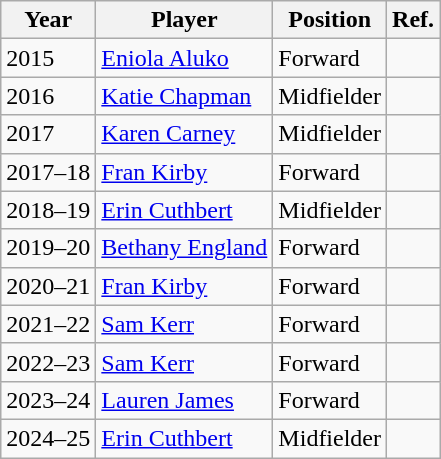<table class="wikitable">
<tr>
<th>Year</th>
<th>Player</th>
<th>Position</th>
<th>Ref.</th>
</tr>
<tr>
<td>2015</td>
<td> <a href='#'>Eniola Aluko</a></td>
<td>Forward</td>
<td></td>
</tr>
<tr>
<td>2016</td>
<td> <a href='#'>Katie Chapman</a></td>
<td>Midfielder</td>
<td></td>
</tr>
<tr>
<td>2017</td>
<td> <a href='#'>Karen Carney</a></td>
<td>Midfielder</td>
<td></td>
</tr>
<tr>
<td>2017–18</td>
<td> <a href='#'>Fran Kirby</a></td>
<td>Forward</td>
<td></td>
</tr>
<tr>
<td>2018–19</td>
<td> <a href='#'>Erin Cuthbert</a></td>
<td>Midfielder</td>
<td></td>
</tr>
<tr>
<td>2019–20</td>
<td> <a href='#'>Bethany England</a></td>
<td>Forward</td>
<td></td>
</tr>
<tr>
<td>2020–21</td>
<td> <a href='#'>Fran Kirby</a></td>
<td>Forward</td>
<td></td>
</tr>
<tr>
<td>2021–22</td>
<td> <a href='#'>Sam Kerr</a></td>
<td>Forward</td>
<td></td>
</tr>
<tr>
<td>2022–23</td>
<td> <a href='#'>Sam Kerr</a></td>
<td>Forward</td>
<td></td>
</tr>
<tr>
<td>2023–24</td>
<td> <a href='#'>Lauren James</a></td>
<td>Forward</td>
<td></td>
</tr>
<tr>
<td>2024–25</td>
<td> <a href='#'>Erin Cuthbert</a></td>
<td>Midfielder</td>
<td></td>
</tr>
</table>
